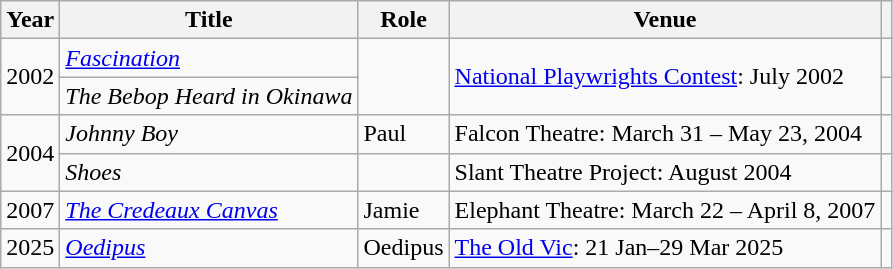<table class="wikitable sortable">
<tr>
<th>Year</th>
<th>Title</th>
<th>Role</th>
<th class="unsortable">Venue</th>
<th></th>
</tr>
<tr>
<td rowspan="2">2002</td>
<td><em><a href='#'>Fascination</a></em></td>
<td rowspan="2"></td>
<td rowspan="2"><a href='#'>National Playwrights Contest</a>: July 2002</td>
<td></td>
</tr>
<tr>
<td><em>The Bebop Heard in Okinawa</em></td>
<td></td>
</tr>
<tr>
<td rowspan="2">2004</td>
<td><em>Johnny Boy</em></td>
<td>Paul</td>
<td>Falcon Theatre: March 31 – May 23, 2004</td>
<td></td>
</tr>
<tr>
<td><em>Shoes</em></td>
<td></td>
<td>Slant Theatre Project: August 2004</td>
<td></td>
</tr>
<tr>
<td>2007</td>
<td><em><a href='#'>The Credeaux Canvas</a></em></td>
<td>Jamie</td>
<td>Elephant Theatre: March 22 – April 8, 2007</td>
<td></td>
</tr>
<tr>
<td>2025</td>
<td><em><a href='#'>Oedipus</a></em></td>
<td>Oedipus</td>
<td><a href='#'>The Old Vic</a>:  21 Jan–29 Mar 2025</td>
<td></td>
</tr>
</table>
